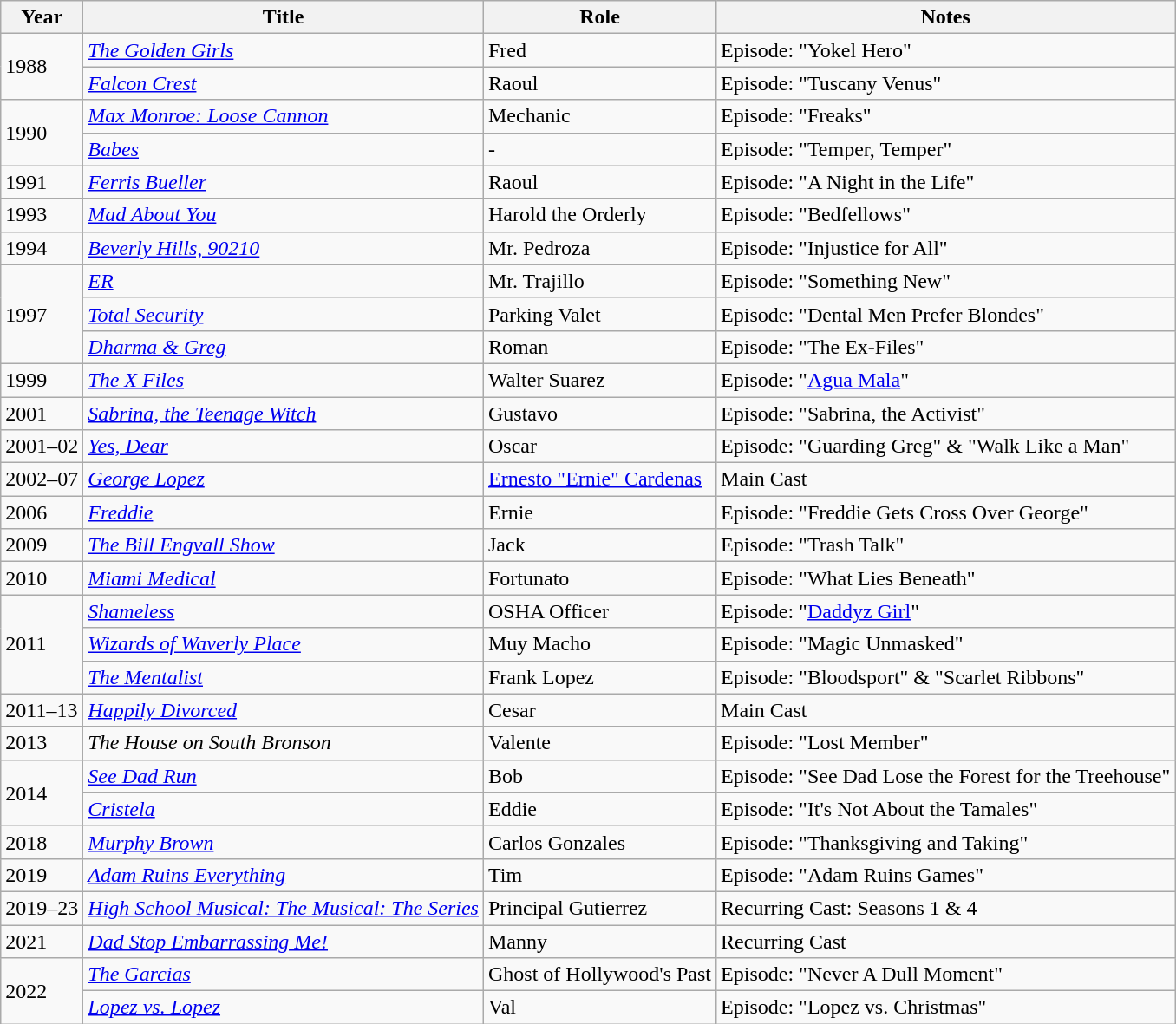<table class="wikitable">
<tr>
<th>Year</th>
<th>Title</th>
<th>Role</th>
<th>Notes</th>
</tr>
<tr>
<td rowspan="2">1988</td>
<td><em><a href='#'>The Golden Girls</a></em></td>
<td>Fred</td>
<td>Episode: "Yokel Hero"</td>
</tr>
<tr>
<td><em><a href='#'>Falcon Crest</a></em></td>
<td>Raoul</td>
<td>Episode: "Tuscany Venus"</td>
</tr>
<tr>
<td rowspan="2">1990</td>
<td><em><a href='#'>Max Monroe: Loose Cannon</a></em></td>
<td>Mechanic</td>
<td>Episode: "Freaks"</td>
</tr>
<tr>
<td><em><a href='#'>Babes</a></em></td>
<td>-</td>
<td>Episode: "Temper, Temper"</td>
</tr>
<tr>
<td>1991</td>
<td><em><a href='#'>Ferris Bueller</a></em></td>
<td>Raoul</td>
<td>Episode: "A Night in the Life"</td>
</tr>
<tr>
<td>1993</td>
<td><em><a href='#'>Mad About You</a></em></td>
<td>Harold the Orderly</td>
<td>Episode: "Bedfellows"</td>
</tr>
<tr>
<td>1994</td>
<td><em><a href='#'>Beverly Hills, 90210</a></em></td>
<td>Mr. Pedroza</td>
<td>Episode: "Injustice for All"</td>
</tr>
<tr>
<td rowspan="3">1997</td>
<td><em><a href='#'>ER</a></em></td>
<td>Mr. Trajillo</td>
<td>Episode: "Something New"</td>
</tr>
<tr>
<td><em><a href='#'>Total Security</a></em></td>
<td>Parking Valet</td>
<td>Episode: "Dental Men Prefer Blondes"</td>
</tr>
<tr>
<td><em><a href='#'>Dharma & Greg</a></em></td>
<td>Roman</td>
<td>Episode: "The Ex-Files"</td>
</tr>
<tr>
<td>1999</td>
<td><em><a href='#'>The X Files</a></em></td>
<td>Walter Suarez</td>
<td>Episode: "<a href='#'>Agua Mala</a>"</td>
</tr>
<tr>
<td>2001</td>
<td><em><a href='#'>Sabrina, the Teenage Witch</a></em></td>
<td>Gustavo</td>
<td>Episode: "Sabrina, the Activist"</td>
</tr>
<tr>
<td>2001–02</td>
<td><em><a href='#'>Yes, Dear</a></em></td>
<td>Oscar</td>
<td>Episode: "Guarding Greg" & "Walk Like a Man"</td>
</tr>
<tr>
<td>2002–07</td>
<td><em><a href='#'>George Lopez</a></em></td>
<td><a href='#'>Ernesto "Ernie" Cardenas</a></td>
<td>Main Cast</td>
</tr>
<tr>
<td>2006</td>
<td><em><a href='#'>Freddie</a></em></td>
<td>Ernie</td>
<td>Episode: "Freddie Gets Cross Over George"</td>
</tr>
<tr>
<td>2009</td>
<td><em><a href='#'>The Bill Engvall Show</a></em></td>
<td>Jack</td>
<td>Episode: "Trash Talk"</td>
</tr>
<tr>
<td>2010</td>
<td><em><a href='#'>Miami Medical</a></em></td>
<td>Fortunato</td>
<td>Episode: "What Lies Beneath"</td>
</tr>
<tr>
<td rowspan="3">2011</td>
<td><em><a href='#'>Shameless</a></em></td>
<td>OSHA Officer</td>
<td>Episode: "<a href='#'>Daddyz Girl</a>"</td>
</tr>
<tr>
<td><em><a href='#'>Wizards of Waverly Place</a></em></td>
<td>Muy Macho</td>
<td>Episode: "Magic Unmasked"</td>
</tr>
<tr>
<td><em><a href='#'>The Mentalist</a></em></td>
<td>Frank Lopez</td>
<td>Episode: "Bloodsport" & "Scarlet Ribbons"</td>
</tr>
<tr>
<td>2011–13</td>
<td><em><a href='#'>Happily Divorced</a></em></td>
<td>Cesar</td>
<td>Main Cast</td>
</tr>
<tr>
<td>2013</td>
<td><em>The House on South Bronson</em></td>
<td>Valente</td>
<td>Episode: "Lost Member"</td>
</tr>
<tr>
<td rowspan="2">2014</td>
<td><em><a href='#'>See Dad Run</a></em></td>
<td>Bob</td>
<td>Episode: "See Dad Lose the Forest for the Treehouse"</td>
</tr>
<tr>
<td><em><a href='#'>Cristela</a></em></td>
<td>Eddie</td>
<td>Episode: "It's Not About the Tamales"</td>
</tr>
<tr>
<td>2018</td>
<td><em><a href='#'>Murphy Brown</a></em></td>
<td>Carlos Gonzales</td>
<td>Episode: "Thanksgiving and Taking"</td>
</tr>
<tr>
<td>2019</td>
<td><em><a href='#'>Adam Ruins Everything</a></em></td>
<td>Tim</td>
<td>Episode: "Adam Ruins Games"</td>
</tr>
<tr>
<td>2019–23</td>
<td><em><a href='#'>High School Musical: The Musical: The Series</a></em></td>
<td>Principal Gutierrez</td>
<td>Recurring Cast: Seasons 1 & 4</td>
</tr>
<tr>
<td>2021</td>
<td><em><a href='#'>Dad Stop Embarrassing Me!</a></em></td>
<td>Manny</td>
<td>Recurring Cast</td>
</tr>
<tr>
<td rowspan="2">2022</td>
<td><em><a href='#'>The Garcias</a></em></td>
<td>Ghost of Hollywood's Past</td>
<td>Episode: "Never A Dull Moment"</td>
</tr>
<tr>
<td><em><a href='#'>Lopez vs. Lopez</a></em></td>
<td>Val</td>
<td>Episode: "Lopez vs. Christmas"</td>
</tr>
</table>
